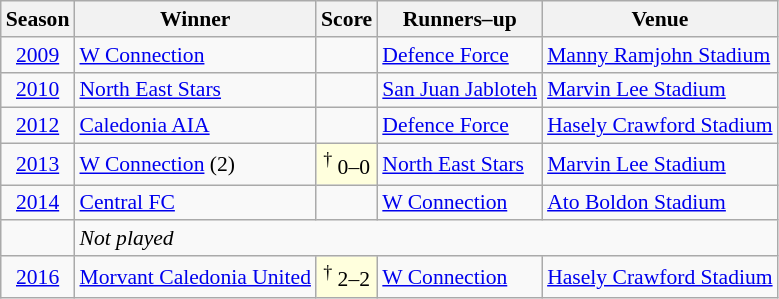<table class="sortable wikitable" style="text-align:left; font-size:90%;">
<tr>
<th rowspan=1>Season</th>
<th rowspan=1>Winner</th>
<th rowspan=1>Score</th>
<th rowspan=1>Runners–up</th>
<th rowspan=1>Venue</th>
</tr>
<tr>
<td style="text-align:center;"><a href='#'>2009</a></td>
<td><a href='#'>W Connection</a></td>
<td></td>
<td><a href='#'>Defence Force</a></td>
<td><a href='#'>Manny Ramjohn Stadium</a></td>
</tr>
<tr>
<td style="text-align:center;"><a href='#'>2010</a></td>
<td><a href='#'>North East Stars</a></td>
<td></td>
<td><a href='#'>San Juan Jabloteh</a></td>
<td><a href='#'>Marvin Lee Stadium</a></td>
</tr>
<tr>
<td style="text-align:center;"><a href='#'>2012</a></td>
<td><a href='#'>Caledonia AIA</a></td>
<td></td>
<td><a href='#'>Defence Force</a></td>
<td><a href='#'>Hasely Crawford Stadium</a></td>
</tr>
<tr>
<td style="text-align:center;"><a href='#'>2013</a></td>
<td><a href='#'>W Connection</a> (2)</td>
<td style="background-color:#FFFFDD" align="center"><span><sup>†</sup></span> 0–0</td>
<td><a href='#'>North East Stars</a></td>
<td><a href='#'>Marvin Lee Stadium</a></td>
</tr>
<tr>
<td style="text-align:center;"><a href='#'>2014</a></td>
<td><a href='#'>Central FC</a></td>
<td></td>
<td><a href='#'>W Connection</a></td>
<td><a href='#'>Ato Boldon Stadium</a></td>
</tr>
<tr>
<td></td>
<td colspan=4><em>Not played</em></td>
</tr>
<tr>
<td style="text-align:center;"><a href='#'>2016</a></td>
<td><a href='#'>Morvant Caledonia United</a></td>
<td style="background-color:#FFFFDD" align="center"><span><sup>†</sup></span> 2–2</td>
<td><a href='#'>W Connection</a></td>
<td><a href='#'>Hasely Crawford Stadium</a></td>
</tr>
</table>
